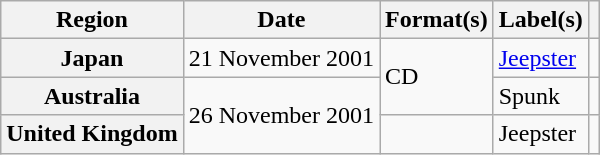<table class="wikitable plainrowheaders">
<tr>
<th scope="col">Region</th>
<th scope="col">Date</th>
<th scope="col">Format(s)</th>
<th scope="col">Label(s)</th>
<th scope="col"></th>
</tr>
<tr>
<th scope="row">Japan</th>
<td>21 November 2001</td>
<td rowspan="2">CD</td>
<td><a href='#'>Jeepster</a></td>
<td></td>
</tr>
<tr>
<th scope="row">Australia</th>
<td rowspan="2">26 November 2001</td>
<td>Spunk</td>
<td></td>
</tr>
<tr>
<th scope="row">United Kingdom</th>
<td></td>
<td>Jeepster</td>
<td></td>
</tr>
</table>
